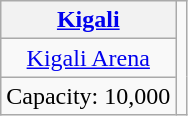<table class="wikitable" style="text-align:center;">
<tr>
<th><a href='#'>Kigali</a></th>
<td rowspan="4"><br></td>
</tr>
<tr>
<td><a href='#'>Kigali Arena</a></td>
</tr>
<tr>
<td>Capacity: 10,000</td>
</tr>
</table>
